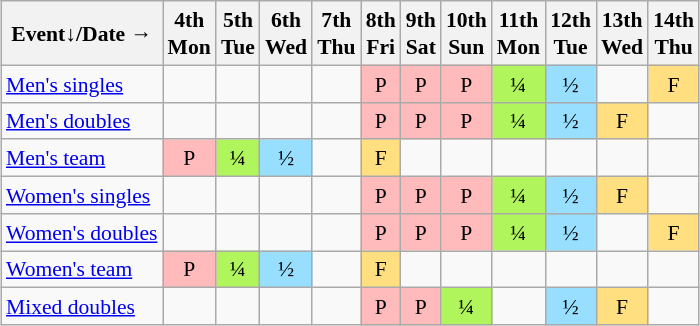<table class="wikitable" style="margin:0.5em auto; font-size:90%; line-height:1.25em; text-align:center;">
<tr>
<th>Event↓/Date →</th>
<th>4th<br>Mon</th>
<th>5th<br>Tue</th>
<th>6th<br>Wed</th>
<th>7th<br>Thu</th>
<th>8th<br>Fri</th>
<th>9th<br>Sat</th>
<th>10th<br>Sun</th>
<th>11th<br>Mon</th>
<th>12th<br>Tue</th>
<th>13th<br>Wed</th>
<th>14th<br>Thu</th>
</tr>
<tr>
<td align="left"><a href='#'>Men's singles</a></td>
<td></td>
<td></td>
<td></td>
<td></td>
<td bgcolor="#FFBBBB">P</td>
<td bgcolor="#FFBBBB">P</td>
<td bgcolor="#FFBBBB">P</td>
<td bgcolor="#AFF55B">¼</td>
<td bgcolor="#97DEFF">½</td>
<td></td>
<td bgcolor="#FFDF80">F</td>
</tr>
<tr>
<td align="left"><a href='#'>Men's doubles</a></td>
<td></td>
<td></td>
<td></td>
<td></td>
<td bgcolor="#FFBBBB">P</td>
<td bgcolor="#FFBBBB">P</td>
<td bgcolor="#FFBBBB">P</td>
<td bgcolor="#AFF55B">¼</td>
<td bgcolor="#97DEFF">½</td>
<td bgcolor="#FFDF80">F</td>
<td></td>
</tr>
<tr>
<td align="left"><a href='#'>Men's team</a></td>
<td bgcolor="#FFBBBB">P</td>
<td bgcolor="#AFF55B">¼</td>
<td bgcolor="#97DEFF">½</td>
<td></td>
<td bgcolor="#FFDF80">F</td>
<td></td>
<td></td>
<td></td>
<td></td>
<td></td>
<td></td>
</tr>
<tr>
<td align="left"><a href='#'>Women's singles</a></td>
<td></td>
<td></td>
<td></td>
<td></td>
<td bgcolor="#FFBBBB">P</td>
<td bgcolor="#FFBBBB">P</td>
<td bgcolor="#FFBBBB">P</td>
<td bgcolor="#AFF55B">¼</td>
<td bgcolor="#97DEFF">½</td>
<td bgcolor="#FFDF80">F</td>
<td></td>
</tr>
<tr>
<td align="left"><a href='#'>Women's doubles</a></td>
<td></td>
<td></td>
<td></td>
<td></td>
<td bgcolor="#FFBBBB">P</td>
<td bgcolor="#FFBBBB">P</td>
<td bgcolor="#FFBBBB">P</td>
<td bgcolor="#AFF55B">¼</td>
<td bgcolor="#97DEFF">½</td>
<td></td>
<td bgcolor="#FFDF80">F</td>
</tr>
<tr>
<td align="left"><a href='#'>Women's team</a></td>
<td bgcolor="#FFBBBB">P</td>
<td bgcolor="#AFF55B">¼</td>
<td bgcolor="#97DEFF">½</td>
<td></td>
<td bgcolor="#FFDF80">F</td>
<td></td>
<td></td>
<td></td>
<td></td>
<td></td>
<td></td>
</tr>
<tr>
<td align="left"><a href='#'>Mixed doubles</a></td>
<td></td>
<td></td>
<td></td>
<td></td>
<td bgcolor="#FFBBBB">P</td>
<td bgcolor="#FFBBBB">P</td>
<td bgcolor="#AFF55B">¼</td>
<td></td>
<td bgcolor="#97DEFF">½</td>
<td bgcolor="#FFDF80">F</td>
<td></td>
</tr>
</table>
